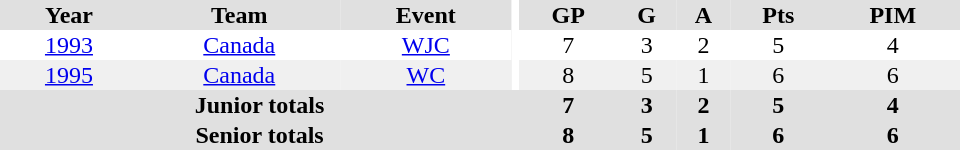<table border="0" cellpadding="1" cellspacing="0" ID="Table3" style="text-align:center; width:40em">
<tr bgcolor="#e0e0e0">
<th>Year</th>
<th>Team</th>
<th>Event</th>
<th rowspan="102" bgcolor="#ffffff"></th>
<th>GP</th>
<th>G</th>
<th>A</th>
<th>Pts</th>
<th>PIM</th>
</tr>
<tr>
<td><a href='#'>1993</a></td>
<td><a href='#'>Canada</a></td>
<td><a href='#'>WJC</a></td>
<td>7</td>
<td>3</td>
<td>2</td>
<td>5</td>
<td>4</td>
</tr>
<tr bgcolor="#f0f0f0">
<td><a href='#'>1995</a></td>
<td><a href='#'>Canada</a></td>
<td><a href='#'>WC</a></td>
<td>8</td>
<td>5</td>
<td>1</td>
<td>6</td>
<td>6</td>
</tr>
<tr bgcolor="#e0e0e0">
<th colspan="4">Junior totals</th>
<th>7</th>
<th>3</th>
<th>2</th>
<th>5</th>
<th>4</th>
</tr>
<tr bgcolor="#e0e0e0">
<th colspan="4">Senior totals</th>
<th>8</th>
<th>5</th>
<th>1</th>
<th>6</th>
<th>6</th>
</tr>
</table>
